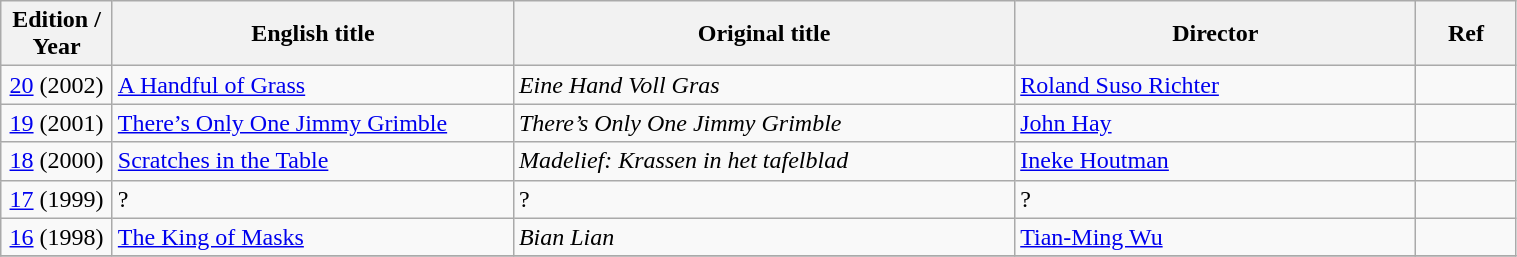<table class="sortable wikitable" width="80%" cellpadding="5">
<tr>
<th width="5%">Edition / Year</th>
<th width="20%">English title</th>
<th width="25%">Original title</th>
<th width="20%">Director</th>
<th width="5%" class="unsortable">Ref</th>
</tr>
<tr>
<td style="text-align:center;"><a href='#'>20</a> (2002)</td>
<td><a href='#'>A Handful of Grass</a></td>
<td><em>Eine Hand Voll Gras</em></td>
<td><a href='#'>Roland Suso Richter</a></td>
<td></td>
</tr>
<tr>
<td style="text-align:center;"><a href='#'>19</a> (2001)</td>
<td><a href='#'>There’s Only One Jimmy Grimble</a></td>
<td><em>There’s Only One Jimmy Grimble</em></td>
<td><a href='#'>John Hay</a></td>
<td></td>
</tr>
<tr>
<td style="text-align:center;"><a href='#'>18</a> (2000)</td>
<td><a href='#'>Scratches in the Table</a></td>
<td><em>Madelief: Krassen in het tafelblad</em></td>
<td><a href='#'>Ineke Houtman</a></td>
<td></td>
</tr>
<tr>
<td style="text-align:center;"><a href='#'>17</a> (1999)</td>
<td>?</td>
<td>?</td>
<td>?</td>
<td></td>
</tr>
<tr>
<td style="text-align:center;"><a href='#'>16</a> (1998)</td>
<td><a href='#'>The King of Masks</a></td>
<td><em>Bian Lian</em></td>
<td><a href='#'>Tian-Ming Wu</a></td>
<td></td>
</tr>
<tr>
</tr>
</table>
